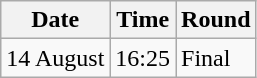<table class="wikitable">
<tr>
<th>Date</th>
<th>Time</th>
<th>Round</th>
</tr>
<tr>
<td>14 August</td>
<td>16:25</td>
<td>Final</td>
</tr>
</table>
